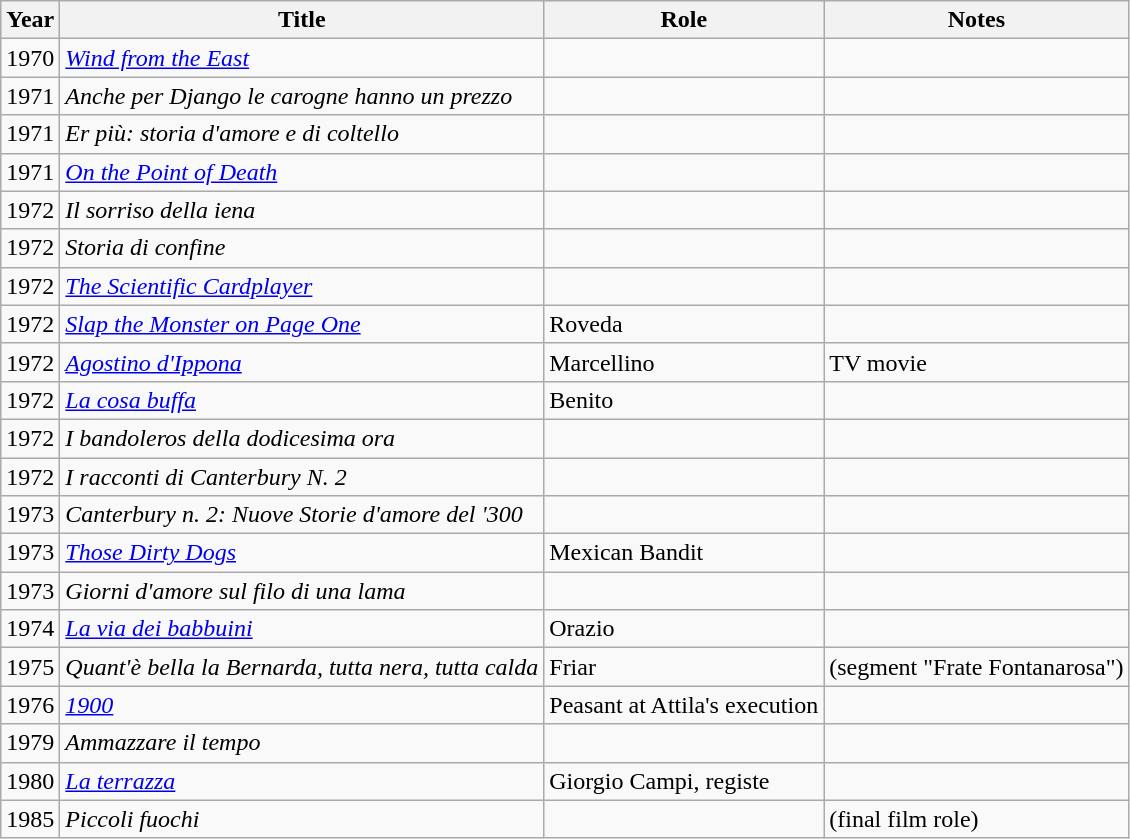<table class="wikitable">
<tr>
<th>Year</th>
<th>Title</th>
<th>Role</th>
<th>Notes</th>
</tr>
<tr>
<td>1970</td>
<td><em><a href='#'>Wind from the East</a></em></td>
<td></td>
<td></td>
</tr>
<tr>
<td>1971</td>
<td><em>Anche per Django le carogne hanno un prezzo</em></td>
<td></td>
<td></td>
</tr>
<tr>
<td>1971</td>
<td><em>Er più: storia d'amore e di coltello</em></td>
<td></td>
<td></td>
</tr>
<tr>
<td>1971</td>
<td><em><a href='#'>On the Point of Death</a></em></td>
<td></td>
<td></td>
</tr>
<tr>
<td>1972</td>
<td><em>Il sorriso della iena</em></td>
<td></td>
<td></td>
</tr>
<tr>
<td>1972</td>
<td><em>Storia di confine</em></td>
<td></td>
<td></td>
</tr>
<tr>
<td>1972</td>
<td><em><a href='#'>The Scientific Cardplayer</a></em></td>
<td></td>
<td></td>
</tr>
<tr>
<td>1972</td>
<td><em><a href='#'>Slap the Monster on Page One</a></em></td>
<td>Roveda</td>
<td></td>
</tr>
<tr>
<td>1972</td>
<td><em><a href='#'>Agostino d'Ippona</a></em></td>
<td>Marcellino</td>
<td>TV movie</td>
</tr>
<tr>
<td>1972</td>
<td><em><a href='#'>La cosa buffa</a></em></td>
<td>Benito</td>
<td></td>
</tr>
<tr>
<td>1972</td>
<td><em>I bandoleros della dodicesima ora</em></td>
<td></td>
<td></td>
</tr>
<tr>
<td>1972</td>
<td><em>I racconti di Canterbury N. 2</em></td>
<td></td>
<td></td>
</tr>
<tr>
<td>1973</td>
<td><em>Canterbury n. 2: Nuove Storie d'amore del '300</em></td>
<td></td>
<td></td>
</tr>
<tr>
<td>1973</td>
<td><em><a href='#'>Those Dirty Dogs</a></em></td>
<td>Mexican Bandit</td>
<td></td>
</tr>
<tr>
<td>1973</td>
<td><em>Giorni d'amore sul filo di una lama</em></td>
<td></td>
<td></td>
</tr>
<tr>
<td>1974</td>
<td><em><a href='#'>La via dei babbuini</a></em></td>
<td>Orazio</td>
<td></td>
</tr>
<tr>
<td>1975</td>
<td><em>Quant'è bella la Bernarda, tutta nera, tutta calda</em></td>
<td>Friar</td>
<td>(segment "Frate Fontanarosa")</td>
</tr>
<tr>
<td>1976</td>
<td><em><a href='#'>1900</a></em></td>
<td>Peasant at Attila's execution</td>
<td></td>
</tr>
<tr>
<td>1979</td>
<td><em>Ammazzare il tempo</em></td>
<td></td>
<td></td>
</tr>
<tr>
<td>1980</td>
<td><em><a href='#'>La terrazza</a></em></td>
<td>Giorgio Campi, registe</td>
<td></td>
</tr>
<tr>
<td>1985</td>
<td><em>Piccoli fuochi</em></td>
<td></td>
<td>(final film role)</td>
</tr>
</table>
